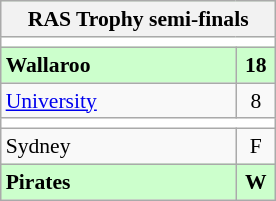<table align="right" class="wikitable" style="font-size:90%; text-align:center; margin-left:1em; margin-right:4em">
<tr bgcolor=#ccffcc>
<th colspan=2>RAS Trophy semi-finals</th>
</tr>
<tr bgcolor=#fff>
<td colspan=2></td>
</tr>
<tr bgcolor=#ccffcc>
<td width=150; align=left> <strong>Wallaroo</strong></td>
<td width=20><strong>18</strong></td>
</tr>
<tr>
<td align=left> <a href='#'>University</a></td>
<td>8</td>
</tr>
<tr bgcolor=#fff>
<td colspan=2></td>
</tr>
<tr>
<td align=left>Sydney</td>
<td>F</td>
</tr>
<tr bgcolor=#ccffcc>
<td align=left> <strong>Pirates</strong></td>
<td><strong>W</strong></td>
</tr>
</table>
